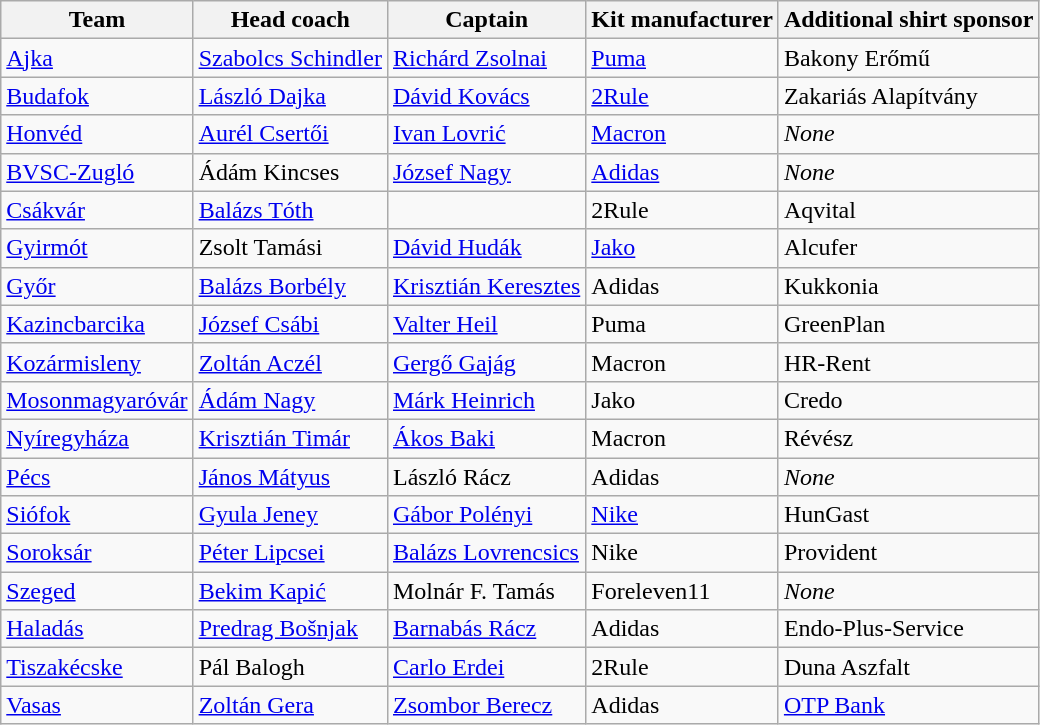<table class="wikitable sortable">
<tr>
<th>Team</th>
<th>Head coach</th>
<th>Captain</th>
<th>Kit manufacturer</th>
<th>Additional shirt sponsor</th>
</tr>
<tr>
<td><a href='#'>Ajka</a></td>
<td> <a href='#'>Szabolcs Schindler</a></td>
<td> <a href='#'>Richárd Zsolnai</a></td>
<td><a href='#'>Puma</a></td>
<td>Bakony Erőmű</td>
</tr>
<tr>
<td><a href='#'>Budafok</a></td>
<td> <a href='#'>László Dajka</a></td>
<td> <a href='#'>Dávid Kovács</a></td>
<td><a href='#'>2Rule</a></td>
<td>Zakariás Alapítvány</td>
</tr>
<tr>
<td><a href='#'>Honvéd</a></td>
<td> <a href='#'>Aurél Csertői</a></td>
<td> <a href='#'>Ivan Lovrić</a></td>
<td><a href='#'>Macron</a></td>
<td><em>None</em></td>
</tr>
<tr>
<td><a href='#'>BVSC-Zugló</a></td>
<td> Ádám Kincses</td>
<td> <a href='#'>József Nagy</a></td>
<td><a href='#'>Adidas</a></td>
<td><em>None</em></td>
</tr>
<tr>
<td><a href='#'>Csákvár</a></td>
<td> <a href='#'>Balázs Tóth</a></td>
<td></td>
<td>2Rule</td>
<td>Aqvital</td>
</tr>
<tr>
<td><a href='#'>Gyirmót</a></td>
<td> Zsolt Tamási</td>
<td> <a href='#'>Dávid Hudák</a></td>
<td><a href='#'>Jako</a></td>
<td>Alcufer</td>
</tr>
<tr>
<td><a href='#'>Győr</a></td>
<td> <a href='#'>Balázs Borbély</a></td>
<td> <a href='#'>Krisztián Keresztes</a></td>
<td>Adidas</td>
<td>Kukkonia</td>
</tr>
<tr>
<td><a href='#'>Kazincbarcika</a></td>
<td> <a href='#'>József Csábi</a></td>
<td> <a href='#'>Valter Heil</a></td>
<td>Puma</td>
<td>GreenPlan</td>
</tr>
<tr>
<td><a href='#'>Kozármisleny</a></td>
<td> <a href='#'>Zoltán Aczél</a></td>
<td> <a href='#'>Gergő Gajág</a></td>
<td>Macron</td>
<td>HR-Rent</td>
</tr>
<tr>
<td><a href='#'>Mosonmagyaróvár</a></td>
<td> <a href='#'>Ádám Nagy</a></td>
<td> <a href='#'>Márk Heinrich</a></td>
<td>Jako</td>
<td>Credo</td>
</tr>
<tr>
<td><a href='#'>Nyíregyháza</a></td>
<td> <a href='#'>Krisztián Timár</a></td>
<td> <a href='#'>Ákos Baki</a></td>
<td>Macron</td>
<td>Révész</td>
</tr>
<tr>
<td><a href='#'>Pécs</a></td>
<td> <a href='#'>János Mátyus</a></td>
<td> László Rácz</td>
<td>Adidas</td>
<td><em>None</em></td>
</tr>
<tr>
<td><a href='#'>Siófok</a></td>
<td> <a href='#'>Gyula Jeney</a></td>
<td> <a href='#'>Gábor Polényi</a></td>
<td><a href='#'>Nike</a></td>
<td>HunGast</td>
</tr>
<tr>
<td><a href='#'>Soroksár</a></td>
<td> <a href='#'>Péter Lipcsei</a></td>
<td> <a href='#'>Balázs Lovrencsics</a></td>
<td>Nike</td>
<td>Provident</td>
</tr>
<tr>
<td><a href='#'>Szeged</a></td>
<td> <a href='#'>Bekim Kapić</a></td>
<td> Molnár F. Tamás</td>
<td>Foreleven11</td>
<td><em>None</em></td>
</tr>
<tr>
<td><a href='#'>Haladás</a></td>
<td> <a href='#'>Predrag Bošnjak</a></td>
<td> <a href='#'>Barnabás Rácz</a></td>
<td>Adidas</td>
<td>Endo-Plus-Service</td>
</tr>
<tr>
<td><a href='#'>Tiszakécske</a></td>
<td> Pál Balogh</td>
<td> <a href='#'>Carlo Erdei</a></td>
<td>2Rule</td>
<td>Duna Aszfalt</td>
</tr>
<tr>
<td><a href='#'>Vasas</a></td>
<td> <a href='#'>Zoltán Gera</a></td>
<td> <a href='#'>Zsombor Berecz</a></td>
<td>Adidas</td>
<td><a href='#'>OTP Bank</a></td>
</tr>
</table>
